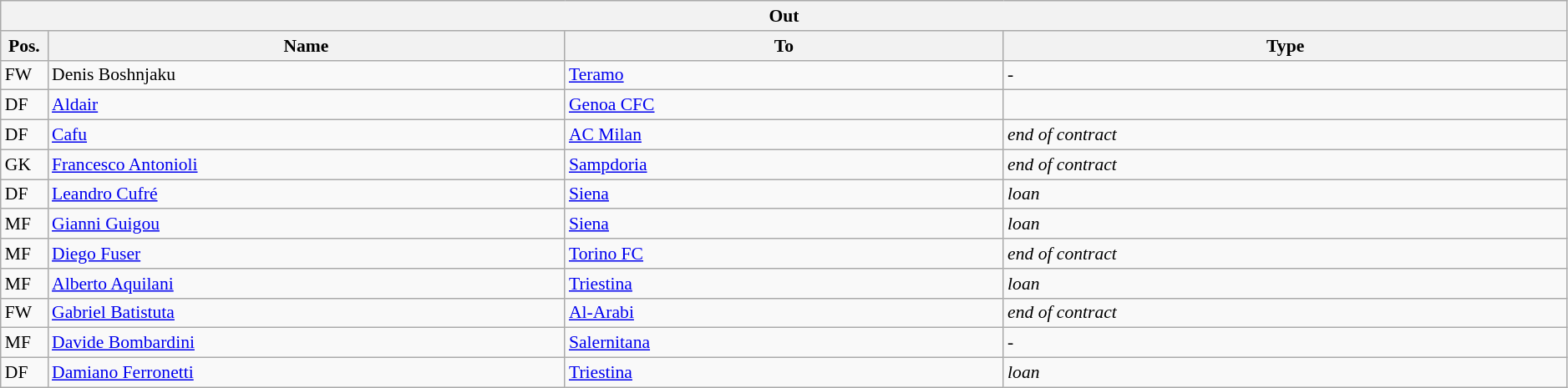<table class="wikitable" style="font-size:90%; width:99%">
<tr>
<th colspan=4>Out</th>
</tr>
<tr>
<th width=3%>Pos.</th>
<th width=33%>Name</th>
<th width=28%>To</th>
<th width=36%>Type</th>
</tr>
<tr>
<td>FW</td>
<td>Denis Boshnjaku</td>
<td><a href='#'>Teramo</a></td>
<td>-</td>
</tr>
<tr>
<td>DF</td>
<td><a href='#'>Aldair</a></td>
<td><a href='#'>Genoa CFC</a></td>
<td></td>
</tr>
<tr>
<td>DF</td>
<td><a href='#'>Cafu</a></td>
<td><a href='#'>AC Milan</a></td>
<td><em>end of contract</em></td>
</tr>
<tr>
<td>GK</td>
<td><a href='#'>Francesco Antonioli</a></td>
<td><a href='#'>Sampdoria</a></td>
<td><em>end of contract</em></td>
</tr>
<tr>
<td>DF</td>
<td><a href='#'>Leandro Cufré</a></td>
<td><a href='#'>Siena</a></td>
<td><em>loan</em></td>
</tr>
<tr>
<td>MF</td>
<td><a href='#'>Gianni Guigou</a></td>
<td><a href='#'>Siena</a></td>
<td><em>loan</em></td>
</tr>
<tr>
<td>MF</td>
<td><a href='#'>Diego Fuser</a></td>
<td><a href='#'>Torino FC</a></td>
<td><em>end of contract</em></td>
</tr>
<tr>
<td>MF</td>
<td><a href='#'>Alberto Aquilani</a></td>
<td><a href='#'>Triestina</a></td>
<td><em>loan</em></td>
</tr>
<tr>
<td>FW</td>
<td><a href='#'>Gabriel Batistuta</a></td>
<td><a href='#'>Al-Arabi</a></td>
<td><em>end of contract</em></td>
</tr>
<tr>
<td>MF</td>
<td><a href='#'>Davide Bombardini</a></td>
<td><a href='#'>Salernitana</a></td>
<td>-</td>
</tr>
<tr>
<td>DF</td>
<td><a href='#'>Damiano Ferronetti</a></td>
<td><a href='#'>Triestina</a></td>
<td><em>loan</em></td>
</tr>
</table>
